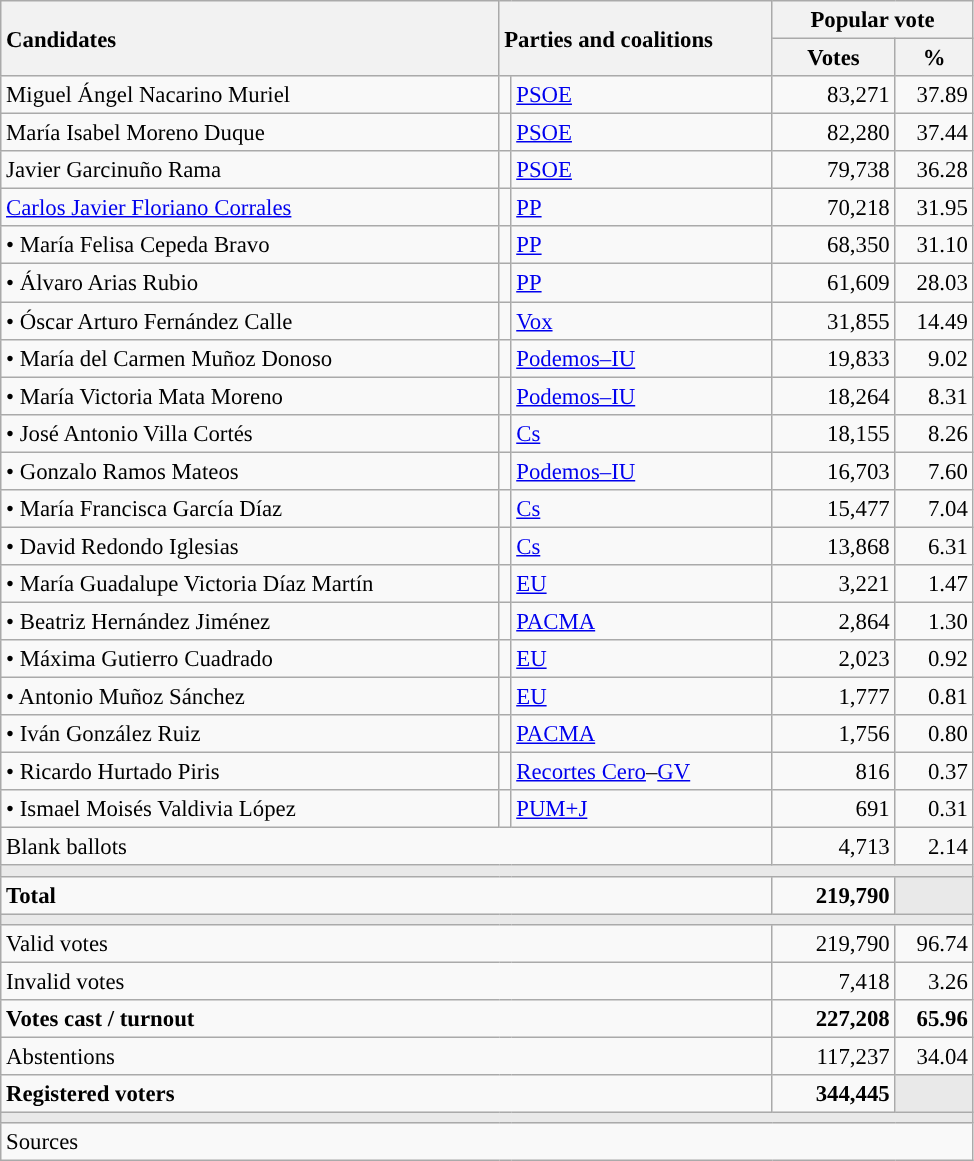<table class="wikitable" style="text-align:right; font-size:95%;">
<tr>
<th style="text-align:left;" rowspan="2" width="325">Candidates</th>
<th style="text-align:left;" rowspan="2" colspan="2" width="175">Parties and coalitions</th>
<th colspan="2">Popular vote</th>
</tr>
<tr>
<th width="75">Votes</th>
<th width="45">%</th>
</tr>
<tr>
<td align="left"> Miguel Ángel Nacarino Muriel</td>
<td width="1" style="color:inherit;background:"></td>
<td align="left"><a href='#'>PSOE</a></td>
<td>83,271</td>
<td>37.89</td>
</tr>
<tr>
<td align="left"> María Isabel Moreno Duque</td>
<td style="color:inherit;background:"></td>
<td align="left"><a href='#'>PSOE</a></td>
<td>82,280</td>
<td>37.44</td>
</tr>
<tr>
<td align="left"> Javier Garcinuño Rama</td>
<td style="color:inherit;background:"></td>
<td align="left"><a href='#'>PSOE</a></td>
<td>79,738</td>
<td>36.28</td>
</tr>
<tr>
<td align="left"> <a href='#'>Carlos Javier Floriano Corrales</a></td>
<td style="color:inherit;background:"></td>
<td align="left"><a href='#'>PP</a></td>
<td>70,218</td>
<td>31.95</td>
</tr>
<tr>
<td align="left">• María Felisa Cepeda Bravo</td>
<td style="color:inherit;background:"></td>
<td align="left"><a href='#'>PP</a></td>
<td>68,350</td>
<td>31.10</td>
</tr>
<tr>
<td align="left">• Álvaro Arias Rubio</td>
<td style="color:inherit;background:"></td>
<td align="left"><a href='#'>PP</a></td>
<td>61,609</td>
<td>28.03</td>
</tr>
<tr>
<td align="left">• Óscar Arturo Fernández Calle</td>
<td style="color:inherit;background:"></td>
<td align="left"><a href='#'>Vox</a></td>
<td>31,855</td>
<td>14.49</td>
</tr>
<tr>
<td align="left">• María del Carmen Muñoz Donoso</td>
<td style="color:inherit;background:"></td>
<td align="left"><a href='#'>Podemos–IU</a></td>
<td>19,833</td>
<td>9.02</td>
</tr>
<tr>
<td align="left">• María Victoria Mata Moreno</td>
<td style="color:inherit;background:"></td>
<td align="left"><a href='#'>Podemos–IU</a></td>
<td>18,264</td>
<td>8.31</td>
</tr>
<tr>
<td align="left">• José Antonio Villa Cortés</td>
<td style="color:inherit;background:"></td>
<td align="left"><a href='#'>Cs</a></td>
<td>18,155</td>
<td>8.26</td>
</tr>
<tr>
<td align="left">• Gonzalo Ramos Mateos</td>
<td style="color:inherit;background:"></td>
<td align="left"><a href='#'>Podemos–IU</a></td>
<td>16,703</td>
<td>7.60</td>
</tr>
<tr>
<td align="left">• María Francisca García Díaz</td>
<td style="color:inherit;background:"></td>
<td align="left"><a href='#'>Cs</a></td>
<td>15,477</td>
<td>7.04</td>
</tr>
<tr>
<td align="left">• David Redondo Iglesias</td>
<td style="color:inherit;background:"></td>
<td align="left"><a href='#'>Cs</a></td>
<td>13,868</td>
<td>6.31</td>
</tr>
<tr>
<td align="left">• María Guadalupe Victoria Díaz Martín</td>
<td style="color:inherit;background:"></td>
<td align="left"><a href='#'>EU</a></td>
<td>3,221</td>
<td>1.47</td>
</tr>
<tr>
<td align="left">• Beatriz Hernández Jiménez</td>
<td style="color:inherit;background:"></td>
<td align="left"><a href='#'>PACMA</a></td>
<td>2,864</td>
<td>1.30</td>
</tr>
<tr>
<td align="left">• Máxima Gutierro Cuadrado</td>
<td style="color:inherit;background:"></td>
<td align="left"><a href='#'>EU</a></td>
<td>2,023</td>
<td>0.92</td>
</tr>
<tr>
<td align="left">• Antonio Muñoz Sánchez</td>
<td style="color:inherit;background:"></td>
<td align="left"><a href='#'>EU</a></td>
<td>1,777</td>
<td>0.81</td>
</tr>
<tr>
<td align="left">• Iván González Ruiz</td>
<td style="color:inherit;background:"></td>
<td align="left"><a href='#'>PACMA</a></td>
<td>1,756</td>
<td>0.80</td>
</tr>
<tr>
<td align="left">• Ricardo Hurtado Piris</td>
<td style="color:inherit;background:"></td>
<td align="left"><a href='#'>Recortes Cero</a>–<a href='#'>GV</a></td>
<td>816</td>
<td>0.37</td>
</tr>
<tr>
<td align="left">• Ismael Moisés Valdivia López</td>
<td style="color:inherit;background:"></td>
<td align="left"><a href='#'>PUM+J</a></td>
<td>691</td>
<td>0.31</td>
</tr>
<tr>
<td align="left" colspan="3">Blank ballots</td>
<td>4,713</td>
<td>2.14</td>
</tr>
<tr>
<td colspan="5" bgcolor="#E9E9E9"></td>
</tr>
<tr style="font-weight:bold;">
<td align="left" colspan="3">Total</td>
<td>219,790</td>
<td bgcolor="#E9E9E9"></td>
</tr>
<tr>
<td colspan="5" bgcolor="#E9E9E9"></td>
</tr>
<tr>
<td align="left" colspan="3">Valid votes</td>
<td>219,790</td>
<td>96.74</td>
</tr>
<tr>
<td align="left" colspan="3">Invalid votes</td>
<td>7,418</td>
<td>3.26</td>
</tr>
<tr style="font-weight:bold;">
<td align="left" colspan="3">Votes cast / turnout</td>
<td>227,208</td>
<td>65.96</td>
</tr>
<tr>
<td align="left" colspan="3">Abstentions</td>
<td>117,237</td>
<td>34.04</td>
</tr>
<tr style="font-weight:bold;">
<td align="left" colspan="3">Registered voters</td>
<td>344,445</td>
<td bgcolor="#E9E9E9"></td>
</tr>
<tr>
<td colspan="5" bgcolor="#E9E9E9"></td>
</tr>
<tr>
<td align="left" colspan="5">Sources</td>
</tr>
</table>
